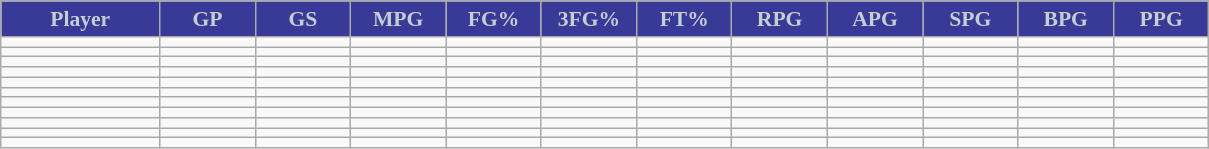<table class="wikitable sortable" style="font-size: 90%">
<tr>
<th style="background:#393997;color:#c5ced4;" width="10%">Player</th>
<th style="background:#393997;color:#c5ced4;" width="6%">GP</th>
<th style="background:#393997;color:#c5ced4;" width="6%">GS</th>
<th style="background:#393997;color:#c5ced4;" width="6%">MPG</th>
<th style="background:#393997;color:#c5ced4;" width="6%">FG%</th>
<th style="background:#393997;color:#c5ced4;" width="6%">3FG%</th>
<th style="background:#393997;color:#c5ced4;" width="6%">FT%</th>
<th style="background:#393997;color:#c5ced4;" width="6%">RPG</th>
<th style="background:#393997;color:#c5ced4;" width="6%">APG</th>
<th style="background:#393997;color:#c5ced4;" width="6%">SPG</th>
<th style="background:#393997;color:#c5ced4;" width="6%">BPG</th>
<th style="background:#393997;color:#c5ced4;" width="6%">PPG</th>
</tr>
<tr>
<td></td>
<td></td>
<td></td>
<td></td>
<td></td>
<td></td>
<td></td>
<td></td>
<td></td>
<td></td>
<td></td>
<td></td>
</tr>
<tr>
<td></td>
<td></td>
<td></td>
<td></td>
<td></td>
<td></td>
<td></td>
<td></td>
<td></td>
<td></td>
<td></td>
<td></td>
</tr>
<tr>
<td></td>
<td></td>
<td></td>
<td></td>
<td></td>
<td></td>
<td></td>
<td></td>
<td></td>
<td></td>
<td></td>
<td></td>
</tr>
<tr>
<td></td>
<td></td>
<td></td>
<td></td>
<td></td>
<td></td>
<td></td>
<td></td>
<td></td>
<td></td>
<td></td>
<td></td>
</tr>
<tr>
<td></td>
<td></td>
<td></td>
<td></td>
<td></td>
<td></td>
<td></td>
<td></td>
<td></td>
<td></td>
<td></td>
<td></td>
</tr>
<tr>
<td></td>
<td></td>
<td></td>
<td></td>
<td></td>
<td></td>
<td></td>
<td></td>
<td></td>
<td></td>
<td></td>
<td></td>
</tr>
<tr>
<td></td>
<td></td>
<td></td>
<td></td>
<td></td>
<td></td>
<td></td>
<td></td>
<td></td>
<td></td>
<td></td>
<td></td>
</tr>
<tr>
<td></td>
<td></td>
<td></td>
<td></td>
<td></td>
<td></td>
<td></td>
<td></td>
<td></td>
<td></td>
<td></td>
<td></td>
</tr>
<tr>
<td></td>
<td></td>
<td></td>
<td></td>
<td></td>
<td></td>
<td></td>
<td></td>
<td></td>
<td></td>
<td></td>
<td></td>
</tr>
<tr>
<td></td>
<td></td>
<td></td>
<td></td>
<td></td>
<td></td>
<td></td>
<td></td>
<td></td>
<td></td>
<td></td>
<td></td>
</tr>
<tr>
<td></td>
<td></td>
<td></td>
<td></td>
<td></td>
<td></td>
<td></td>
<td></td>
<td></td>
<td></td>
<td></td>
<td></td>
</tr>
</table>
